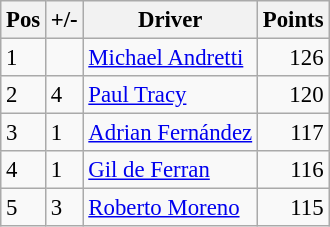<table class="wikitable" style="font-size: 95%;">
<tr>
<th>Pos</th>
<th>+/-</th>
<th>Driver</th>
<th>Points</th>
</tr>
<tr>
<td>1</td>
<td align="left"></td>
<td> <a href='#'>Michael Andretti</a></td>
<td align="right">126</td>
</tr>
<tr>
<td>2</td>
<td align="left"> 4</td>
<td> <a href='#'>Paul Tracy</a></td>
<td align="right">120</td>
</tr>
<tr>
<td>3</td>
<td align="left"> 1</td>
<td> <a href='#'>Adrian Fernández</a></td>
<td align="right">117</td>
</tr>
<tr>
<td>4</td>
<td align="left"> 1</td>
<td> <a href='#'>Gil de Ferran</a></td>
<td align="right">116</td>
</tr>
<tr>
<td>5</td>
<td align="left"> 3</td>
<td> <a href='#'>Roberto Moreno</a></td>
<td align="right">115</td>
</tr>
</table>
